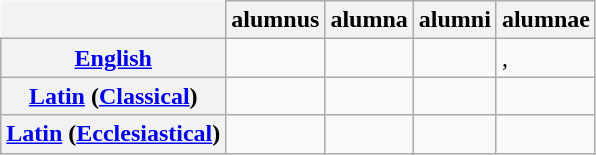<table class="wikitable" style="border: none">
<tr>
<th style="border: none"></th>
<th>alumnus</th>
<th>alumna</th>
<th>alumni</th>
<th>alumnae</th>
</tr>
<tr>
<th><a href='#'>English</a></th>
<td> <br></td>
<td> <br></td>
<td> <br></td>
<td>, <br></td>
</tr>
<tr>
<th><a href='#'>Latin</a> (<a href='#'>Classical</a>)</th>
<td></td>
<td></td>
<td></td>
<td></td>
</tr>
<tr>
<th><a href='#'>Latin</a> (<a href='#'>Ecclesiastical</a>)</th>
<td></td>
<td></td>
<td></td>
<td></td>
</tr>
</table>
